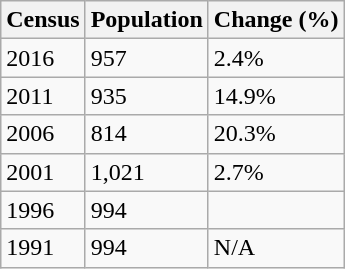<table class="wikitable">
<tr>
<th>Census</th>
<th>Population</th>
<th>Change (%)</th>
</tr>
<tr>
<td>2016</td>
<td>957</td>
<td> 2.4%</td>
</tr>
<tr>
<td>2011</td>
<td>935</td>
<td> 14.9%</td>
</tr>
<tr>
<td>2006</td>
<td>814</td>
<td> 20.3%</td>
</tr>
<tr>
<td>2001</td>
<td>1,021</td>
<td> 2.7%</td>
</tr>
<tr>
<td>1996</td>
<td>994</td>
<td></td>
</tr>
<tr>
<td>1991</td>
<td>994</td>
<td>N/A</td>
</tr>
</table>
